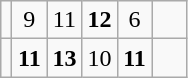<table class="wikitable">
<tr>
<td></td>
<td align=center style="width:1em">9</td>
<td align=center style="width:1em">11</td>
<td align=center style="width:1em"><strong>12</strong></td>
<td align=center style="width:1em">6</td>
<td align=center style="width:1em"></td>
</tr>
<tr>
<td><strong></strong></td>
<td align=center style="width:1em"><strong>11</strong></td>
<td align=center style="width:1em"><strong>13</strong></td>
<td align=center style="width:1em">10</td>
<td align=center style="width:1em"><strong>11</strong></td>
<td align=center style="width:1em"></td>
</tr>
</table>
